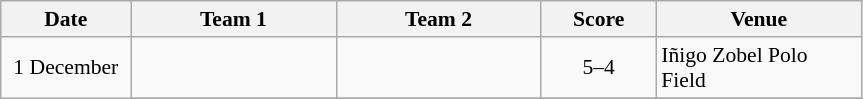<table class="wikitable" style="font-size: 90%;">
<tr>
<th width="80">Date</th>
<th width="130">Team 1</th>
<th width="130">Team 2</th>
<th width="70">Score</th>
<th width="130">Venue</th>
</tr>
<tr>
<td align="center" rowspan="2">1 December</td>
<td><strong></strong></td>
<td></td>
<td align=center>5–4 <br> </td>
<td>Iñigo Zobel Polo Field</td>
</tr>
<tr>
</tr>
</table>
